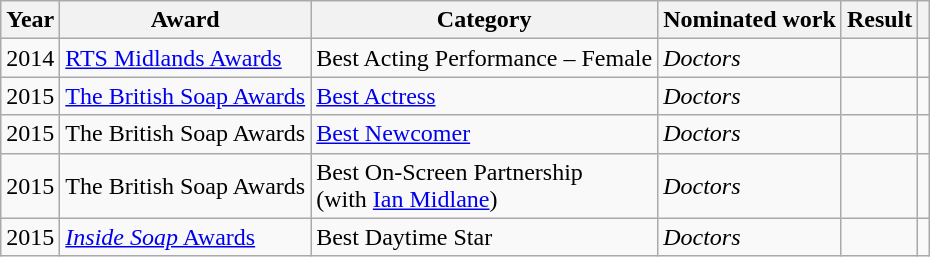<table class="wikitable">
<tr>
<th>Year</th>
<th>Award</th>
<th>Category</th>
<th>Nominated work</th>
<th>Result</th>
<th></th>
</tr>
<tr>
<td>2014</td>
<td><a href='#'>RTS Midlands Awards</a></td>
<td>Best Acting Performance – Female</td>
<td><em>Doctors</em></td>
<td></td>
<td align="center"></td>
</tr>
<tr>
<td>2015</td>
<td><a href='#'>The British Soap Awards</a></td>
<td><a href='#'>Best Actress</a></td>
<td><em>Doctors</em></td>
<td></td>
<td align="center"></td>
</tr>
<tr>
<td>2015</td>
<td>The British Soap Awards</td>
<td><a href='#'>Best Newcomer</a></td>
<td><em>Doctors</em></td>
<td></td>
<td align="center"></td>
</tr>
<tr>
<td>2015</td>
<td>The British Soap Awards</td>
<td>Best On-Screen Partnership <br><span>(with <a href='#'>Ian Midlane</a>)</span></td>
<td><em>Doctors</em></td>
<td></td>
<td align="center"></td>
</tr>
<tr>
<td>2015</td>
<td><a href='#'><em>Inside Soap</em> Awards</a></td>
<td>Best Daytime Star</td>
<td><em>Doctors</em></td>
<td></td>
<td align="center"></td>
</tr>
</table>
